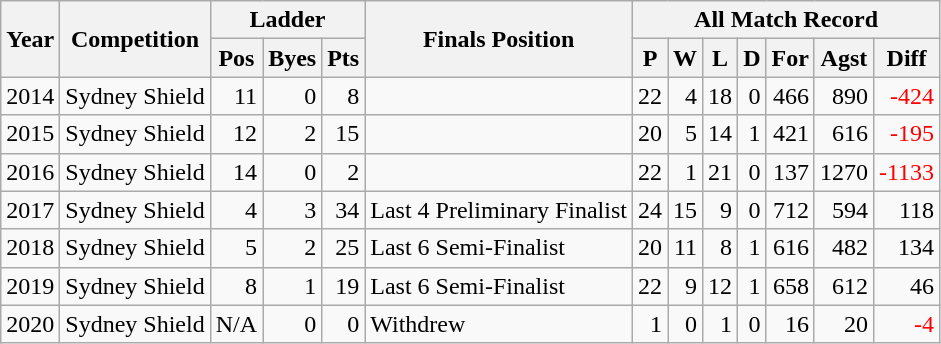<table class="wikitable" width="auto" style="text-align: right">
<tr>
<th rowspan=2>Year</th>
<th rowspan=2>Competition</th>
<th colspan=3>Ladder</th>
<th rowspan=2>Finals Position</th>
<th colspan=7>All Match Record</th>
</tr>
<tr>
<th>Pos</th>
<th>Byes</th>
<th>Pts</th>
<th>P</th>
<th>W</th>
<th>L</th>
<th>D</th>
<th>For</th>
<th>Agst</th>
<th>Diff</th>
</tr>
<tr>
<td>2014</td>
<td align=center>Sydney Shield</td>
<td>11</td>
<td>0</td>
<td>8</td>
<td align=left></td>
<td>22</td>
<td>4</td>
<td>18</td>
<td>0</td>
<td>466</td>
<td>890</td>
<td style="color:red;">-424</td>
</tr>
<tr>
<td>2015</td>
<td align=center>Sydney Shield</td>
<td>12</td>
<td>2</td>
<td>15</td>
<td align=left></td>
<td>20</td>
<td>5</td>
<td>14</td>
<td>1</td>
<td>421</td>
<td>616</td>
<td style="color:red;">-195</td>
</tr>
<tr>
<td>2016</td>
<td align=center>Sydney Shield</td>
<td>14</td>
<td>0</td>
<td>2</td>
<td align=left></td>
<td>22</td>
<td>1</td>
<td>21</td>
<td>0</td>
<td>137</td>
<td>1270</td>
<td style="color:red;">-1133</td>
</tr>
<tr>
<td>2017</td>
<td align=center>Sydney Shield</td>
<td>4</td>
<td>3</td>
<td>34</td>
<td align=left>Last 4 Preliminary Finalist</td>
<td>24</td>
<td>15</td>
<td>9</td>
<td>0</td>
<td>712</td>
<td>594</td>
<td>118</td>
</tr>
<tr>
<td>2018</td>
<td align=center>Sydney Shield</td>
<td>5</td>
<td>2</td>
<td>25</td>
<td align=left>Last 6 Semi-Finalist</td>
<td>20</td>
<td>11</td>
<td>8</td>
<td>1</td>
<td>616</td>
<td>482</td>
<td>134</td>
</tr>
<tr>
<td>2019</td>
<td align=center>Sydney Shield</td>
<td>8</td>
<td>1</td>
<td>19</td>
<td align=left>Last 6 Semi-Finalist</td>
<td>22</td>
<td>9</td>
<td>12</td>
<td>1</td>
<td>658</td>
<td>612</td>
<td>46</td>
</tr>
<tr>
<td>2020</td>
<td align=center>Sydney Shield</td>
<td>N/A</td>
<td>0</td>
<td>0</td>
<td align=left>Withdrew</td>
<td>1</td>
<td>0</td>
<td>1</td>
<td>0</td>
<td>16</td>
<td>20</td>
<td style="color:red;">-4</td>
</tr>
</table>
